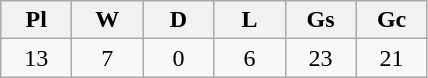<table class="wikitable" style="text-align:center">
<tr>
<th width=40px>Pl</th>
<th width=40px>W</th>
<th width=40px>D</th>
<th width=40px>L</th>
<th width=40px>Gs</th>
<th width=40px>Gc</th>
</tr>
<tr>
<td>13</td>
<td>7</td>
<td>0</td>
<td>6</td>
<td>23</td>
<td>21</td>
</tr>
</table>
